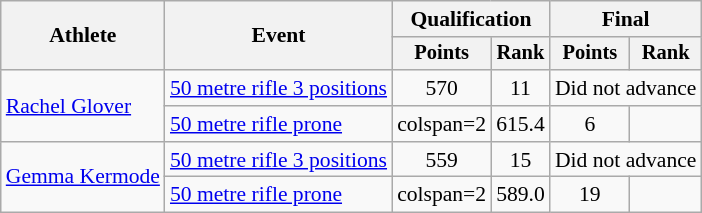<table class="wikitable" style="font-size:90%">
<tr>
<th rowspan=2>Athlete</th>
<th rowspan=2>Event</th>
<th colspan=2>Qualification</th>
<th colspan=2>Final</th>
</tr>
<tr style="font-size:95%">
<th>Points</th>
<th>Rank</th>
<th>Points</th>
<th>Rank</th>
</tr>
<tr align=center>
<td align=left rowspan=2><a href='#'>Rachel Glover</a></td>
<td align=left><a href='#'>50 metre rifle 3 positions</a></td>
<td>570</td>
<td>11</td>
<td colspan=2>Did not advance</td>
</tr>
<tr align=center>
<td align=left><a href='#'>50 metre rifle prone</a></td>
<td>colspan=2 </td>
<td>615.4</td>
<td>6</td>
</tr>
<tr align=center>
<td align=left rowspan=2><a href='#'>Gemma Kermode</a></td>
<td align=left><a href='#'>50 metre rifle 3 positions</a></td>
<td>559</td>
<td>15</td>
<td colspan=2>Did not advance</td>
</tr>
<tr align=center>
<td align=left><a href='#'>50 metre rifle prone</a></td>
<td>colspan=2 </td>
<td>589.0</td>
<td>19</td>
</tr>
</table>
